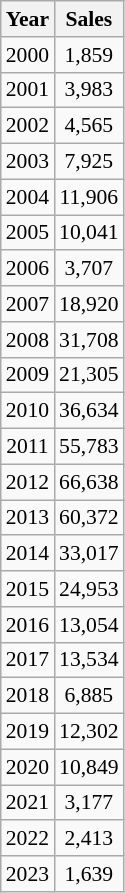<table class="wikitable" style="font-size:90%; text-align:center">
<tr>
<th>Year</th>
<th>Sales</th>
</tr>
<tr>
<td>2000</td>
<td>1,859</td>
</tr>
<tr>
<td>2001</td>
<td>3,983</td>
</tr>
<tr>
<td>2002</td>
<td>4,565</td>
</tr>
<tr>
<td>2003</td>
<td>7,925</td>
</tr>
<tr>
<td>2004</td>
<td>11,906</td>
</tr>
<tr>
<td>2005</td>
<td>10,041</td>
</tr>
<tr>
<td>2006</td>
<td>3,707</td>
</tr>
<tr>
<td>2007</td>
<td>18,920</td>
</tr>
<tr>
<td>2008</td>
<td>31,708</td>
</tr>
<tr>
<td>2009</td>
<td>21,305</td>
</tr>
<tr>
<td>2010</td>
<td>36,634</td>
</tr>
<tr>
<td>2011</td>
<td>55,783</td>
</tr>
<tr>
<td>2012</td>
<td>66,638</td>
</tr>
<tr>
<td>2013</td>
<td>60,372</td>
</tr>
<tr>
<td>2014</td>
<td>33,017</td>
</tr>
<tr>
<td>2015</td>
<td>24,953</td>
</tr>
<tr>
<td>2016</td>
<td>13,054</td>
</tr>
<tr>
<td>2017</td>
<td>13,534</td>
</tr>
<tr>
<td>2018</td>
<td>6,885</td>
</tr>
<tr>
<td>2019</td>
<td>12,302</td>
</tr>
<tr>
<td>2020</td>
<td>10,849</td>
</tr>
<tr>
<td>2021</td>
<td>3,177</td>
</tr>
<tr>
<td>2022</td>
<td>2,413</td>
</tr>
<tr>
<td>2023</td>
<td>1,639</td>
</tr>
</table>
